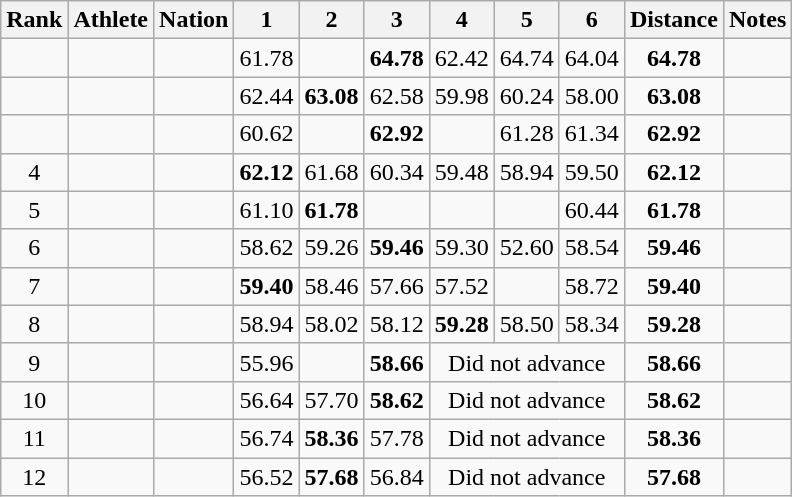<table class="wikitable sortable" style="text-align:center">
<tr>
<th>Rank</th>
<th>Athlete</th>
<th>Nation</th>
<th>1</th>
<th>2</th>
<th>3</th>
<th>4</th>
<th>5</th>
<th>6</th>
<th>Distance</th>
<th>Notes</th>
</tr>
<tr>
<td></td>
<td align=left></td>
<td align=left></td>
<td>61.78</td>
<td></td>
<td><strong>64.78</strong> </td>
<td>62.42</td>
<td>64.74</td>
<td>64.04</td>
<td><strong>64.78</strong></td>
<td></td>
</tr>
<tr>
<td></td>
<td align=left></td>
<td align=left></td>
<td>62.44</td>
<td><strong>63.08</strong></td>
<td>62.58</td>
<td>59.98</td>
<td>60.24</td>
<td>58.00</td>
<td><strong>63.08</strong></td>
<td></td>
</tr>
<tr>
<td></td>
<td align=left></td>
<td align=left></td>
<td>60.62</td>
<td></td>
<td><strong>62.92</strong></td>
<td></td>
<td>61.28</td>
<td>61.34</td>
<td><strong>62.92</strong></td>
<td></td>
</tr>
<tr>
<td>4</td>
<td align=left></td>
<td align=left></td>
<td><strong>62.12</strong></td>
<td>61.68</td>
<td>60.34</td>
<td>59.48</td>
<td>58.94</td>
<td>59.50</td>
<td><strong>62.12</strong></td>
<td></td>
</tr>
<tr>
<td>5</td>
<td align=left></td>
<td align=left></td>
<td>61.10</td>
<td><strong>61.78</strong></td>
<td></td>
<td></td>
<td></td>
<td>60.44</td>
<td><strong>61.78</strong></td>
<td></td>
</tr>
<tr>
<td>6</td>
<td align=left></td>
<td align=left></td>
<td>58.62</td>
<td>59.26</td>
<td><strong>59.46</strong></td>
<td>59.30</td>
<td>52.60</td>
<td>58.54</td>
<td><strong>59.46</strong></td>
<td></td>
</tr>
<tr>
<td>7</td>
<td align=left></td>
<td align=left></td>
<td><strong>59.40</strong></td>
<td>58.46</td>
<td>57.66</td>
<td>57.52</td>
<td></td>
<td>58.72</td>
<td><strong>59.40</strong></td>
<td></td>
</tr>
<tr>
<td>8</td>
<td align=left></td>
<td align=left></td>
<td>58.94</td>
<td>58.02</td>
<td>58.12</td>
<td><strong>59.28</strong></td>
<td>58.50</td>
<td>58.34</td>
<td><strong>59.28</strong></td>
<td></td>
</tr>
<tr>
<td>9</td>
<td align=left></td>
<td align=left></td>
<td>55.96</td>
<td></td>
<td><strong>58.66</strong></td>
<td colspan=3 data-sort-value=0.00>Did not advance</td>
<td><strong>58.66</strong></td>
<td></td>
</tr>
<tr>
<td>10</td>
<td align=left></td>
<td align=left></td>
<td>56.64</td>
<td>57.70</td>
<td><strong>58.62</strong></td>
<td colspan=3 data-sort-value=0.00>Did not advance</td>
<td><strong>58.62</strong></td>
<td></td>
</tr>
<tr>
<td>11</td>
<td align=left></td>
<td align=left></td>
<td>56.74</td>
<td><strong>58.36</strong></td>
<td>57.78</td>
<td colspan=3 data-sort-value=0.00>Did not advance</td>
<td><strong>58.36</strong></td>
<td></td>
</tr>
<tr>
<td>12</td>
<td align=left></td>
<td align=left></td>
<td>56.52</td>
<td><strong>57.68</strong></td>
<td>56.84</td>
<td colspan=3 data-sort-value=0.00>Did not advance</td>
<td><strong>57.68</strong></td>
<td></td>
</tr>
</table>
